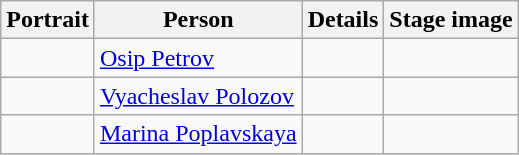<table class="wikitable">
<tr>
<th>Portrait</th>
<th>Person</th>
<th>Details</th>
<th>Stage image</th>
</tr>
<tr>
<td align=center></td>
<td><a href='#'>Osip Petrov</a></td>
<td></td>
<td align=center></td>
</tr>
<tr>
<td></td>
<td><a href='#'>Vyacheslav Polozov</a></td>
<td></td>
<td></td>
</tr>
<tr>
<td align=center></td>
<td><a href='#'>Marina Poplavskaya</a></td>
<td></td>
<td align=center></td>
</tr>
</table>
